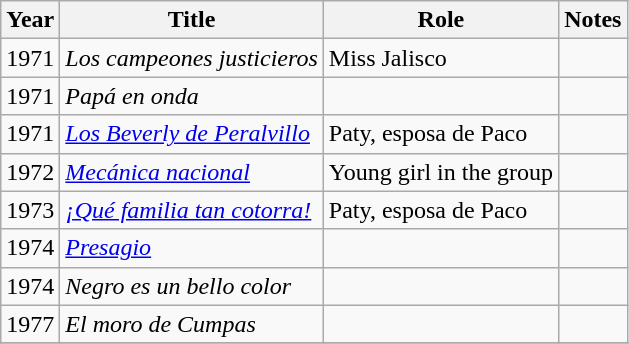<table class="wikitable sortable">
<tr>
<th>Year</th>
<th>Title</th>
<th>Role</th>
<th>Notes</th>
</tr>
<tr>
<td>1971</td>
<td><em>Los campeones justicieros</em></td>
<td>Miss Jalisco</td>
<td></td>
</tr>
<tr>
<td>1971</td>
<td><em>Papá en onda</em></td>
<td></td>
<td></td>
</tr>
<tr>
<td>1971</td>
<td><em><a href='#'>Los Beverly de Peralvillo</a></em></td>
<td>Paty, esposa de Paco</td>
<td></td>
</tr>
<tr>
<td>1972</td>
<td><em><a href='#'>Mecánica nacional</a></em></td>
<td>Young girl in the group</td>
<td></td>
</tr>
<tr>
<td>1973</td>
<td><em><a href='#'>¡Qué familia tan cotorra!</a></em></td>
<td>Paty, esposa de Paco</td>
<td></td>
</tr>
<tr>
<td>1974</td>
<td><em><a href='#'>Presagio</a></em></td>
<td></td>
<td></td>
</tr>
<tr>
<td>1974</td>
<td><em>Negro es un bello color</em></td>
<td></td>
<td></td>
</tr>
<tr>
<td>1977</td>
<td><em>El moro de Cumpas</em></td>
<td></td>
<td></td>
</tr>
<tr>
</tr>
</table>
